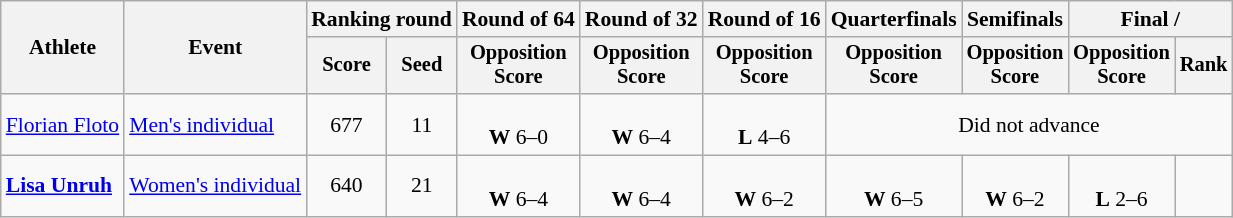<table class="wikitable" style="font-size:90%">
<tr>
<th rowspan=2>Athlete</th>
<th rowspan=2>Event</th>
<th colspan="2">Ranking round</th>
<th>Round of 64</th>
<th>Round of 32</th>
<th>Round of 16</th>
<th>Quarterfinals</th>
<th>Semifinals</th>
<th colspan="2">Final / </th>
</tr>
<tr style="font-size:95%">
<th>Score</th>
<th>Seed</th>
<th>Opposition<br>Score</th>
<th>Opposition<br>Score</th>
<th>Opposition<br>Score</th>
<th>Opposition<br>Score</th>
<th>Opposition<br>Score</th>
<th>Opposition<br>Score</th>
<th>Rank</th>
</tr>
<tr align=center>
<td align=left><a href='#'>Florian Floto</a></td>
<td align=left><a href='#'>Men's individual</a></td>
<td>677</td>
<td>11</td>
<td><br><strong>W</strong> 6–0</td>
<td><br><strong>W</strong> 6–4</td>
<td><br><strong>L</strong> 4–6</td>
<td colspan=4>Did not advance</td>
</tr>
<tr align=center>
<td align=left><strong><a href='#'>Lisa Unruh</a></strong></td>
<td align=left><a href='#'>Women's individual</a></td>
<td>640</td>
<td>21</td>
<td><br><strong>W</strong> 6–4</td>
<td><br><strong>W</strong> 6–4</td>
<td><br><strong>W</strong> 6–2</td>
<td><br><strong>W</strong> 6–5</td>
<td><br><strong>W</strong> 6–2</td>
<td><br><strong>L</strong> 2–6</td>
<td></td>
</tr>
</table>
